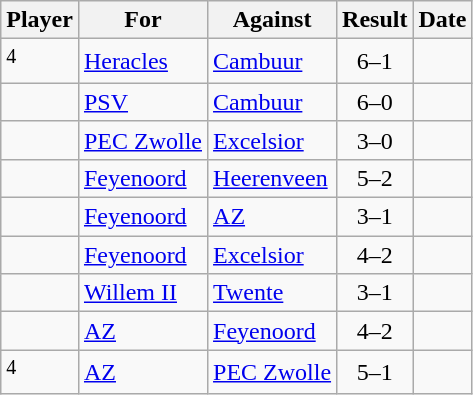<table class="wikitable">
<tr>
<th>Player</th>
<th>For</th>
<th>Against</th>
<th style="text-align:center">Result</th>
<th>Date</th>
</tr>
<tr>
<td> <sup>4</sup></td>
<td><a href='#'>Heracles</a></td>
<td><a href='#'>Cambuur</a></td>
<td style="text-align:center;">6–1</td>
<td></td>
</tr>
<tr>
<td> </td>
<td><a href='#'>PSV</a></td>
<td><a href='#'>Cambuur</a></td>
<td style="text-align:center;">6–0</td>
<td></td>
</tr>
<tr>
<td> </td>
<td><a href='#'>PEC Zwolle</a></td>
<td><a href='#'>Excelsior</a></td>
<td style="text-align:center;">3–0</td>
<td></td>
</tr>
<tr>
<td> </td>
<td><a href='#'>Feyenoord</a></td>
<td><a href='#'>Heerenveen</a></td>
<td style="text-align:center;">5–2</td>
<td></td>
</tr>
<tr>
<td> </td>
<td><a href='#'>Feyenoord</a></td>
<td><a href='#'>AZ</a></td>
<td style="text-align:center;">3–1</td>
<td></td>
</tr>
<tr>
<td> </td>
<td><a href='#'>Feyenoord</a></td>
<td><a href='#'>Excelsior</a></td>
<td style="text-align:center;">4–2</td>
<td></td>
</tr>
<tr>
<td> </td>
<td><a href='#'>Willem II</a></td>
<td><a href='#'>Twente</a></td>
<td style="text-align:center;">3–1</td>
<td></td>
</tr>
<tr>
<td> </td>
<td><a href='#'>AZ</a></td>
<td><a href='#'>Feyenoord</a></td>
<td style="text-align:center;">4–2</td>
<td></td>
</tr>
<tr>
<td> <sup>4</sup></td>
<td><a href='#'>AZ</a></td>
<td><a href='#'>PEC Zwolle</a></td>
<td style="text-align:center;">5–1</td>
<td></td>
</tr>
</table>
